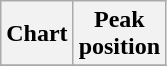<table class="wikitable plainrowheaders">
<tr>
<th scope="col">Chart</th>
<th scope="col">Peak<br>position</th>
</tr>
<tr>
</tr>
</table>
